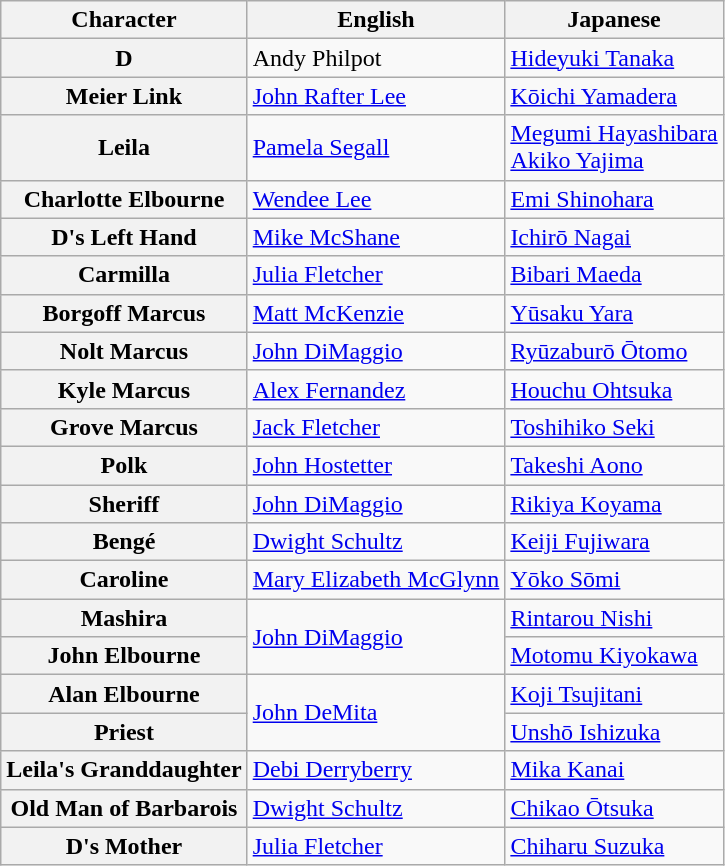<table class="wikitable">
<tr>
<th>Character</th>
<th>English</th>
<th>Japanese</th>
</tr>
<tr>
<th>D</th>
<td>Andy Philpot</td>
<td><a href='#'>Hideyuki Tanaka</a></td>
</tr>
<tr>
<th>Meier Link</th>
<td><a href='#'>John Rafter Lee</a></td>
<td><a href='#'>Kōichi Yamadera</a></td>
</tr>
<tr>
<th>Leila</th>
<td><a href='#'>Pamela Segall</a></td>
<td><a href='#'>Megumi Hayashibara</a><br><a href='#'>Akiko Yajima</a> <em></td>
</tr>
<tr>
<th>Charlotte Elbourne</th>
<td><a href='#'>Wendee Lee</a></td>
<td><a href='#'>Emi Shinohara</a></td>
</tr>
<tr>
<th>D's Left Hand</th>
<td><a href='#'>Mike McShane</a></td>
<td><a href='#'>Ichirō Nagai</a></td>
</tr>
<tr>
<th>Carmilla</th>
<td><a href='#'>Julia Fletcher</a></td>
<td><a href='#'>Bibari Maeda</a></td>
</tr>
<tr>
<th>Borgoff Marcus</th>
<td><a href='#'>Matt McKenzie</a></td>
<td><a href='#'>Yūsaku Yara</a></td>
</tr>
<tr>
<th>Nolt Marcus</th>
<td><a href='#'>John DiMaggio</a></td>
<td><a href='#'>Ryūzaburō Ōtomo</a></td>
</tr>
<tr>
<th>Kyle Marcus</th>
<td><a href='#'>Alex Fernandez</a></td>
<td><a href='#'>Houchu Ohtsuka</a></td>
</tr>
<tr>
<th>Grove Marcus</th>
<td><a href='#'>Jack Fletcher</a></td>
<td><a href='#'>Toshihiko Seki</a></td>
</tr>
<tr>
<th>Polk</th>
<td><a href='#'>John Hostetter</a></td>
<td><a href='#'>Takeshi Aono</a></td>
</tr>
<tr>
<th>Sheriff</th>
<td><a href='#'>John DiMaggio</a></td>
<td><a href='#'>Rikiya Koyama</a></td>
</tr>
<tr>
<th>Bengé</th>
<td><a href='#'>Dwight Schultz</a></td>
<td><a href='#'>Keiji Fujiwara</a></td>
</tr>
<tr>
<th>Caroline</th>
<td><a href='#'>Mary Elizabeth McGlynn</a></td>
<td><a href='#'>Yōko Sōmi</a></td>
</tr>
<tr>
<th>Mashira</th>
<td rowspan="2"><a href='#'>John DiMaggio</a></td>
<td><a href='#'>Rintarou Nishi</a></td>
</tr>
<tr>
<th>John Elbourne</th>
<td><a href='#'>Motomu Kiyokawa</a></td>
</tr>
<tr>
<th>Alan Elbourne</th>
<td rowspan="2"><a href='#'>John DeMita</a></td>
<td><a href='#'>Koji Tsujitani</a></td>
</tr>
<tr>
<th>Priest</th>
<td><a href='#'>Unshō Ishizuka</a></td>
</tr>
<tr>
<th>Leila's Granddaughter</th>
<td><a href='#'>Debi Derryberry</a></td>
<td><a href='#'>Mika Kanai</a></td>
</tr>
<tr>
<th>Old Man of Barbarois</th>
<td><a href='#'>Dwight Schultz</a></td>
<td><a href='#'>Chikao Ōtsuka</a></td>
</tr>
<tr>
<th>D's Mother</th>
<td><a href='#'>Julia Fletcher</a></td>
<td><a href='#'>Chiharu Suzuka</a></td>
</tr>
</table>
